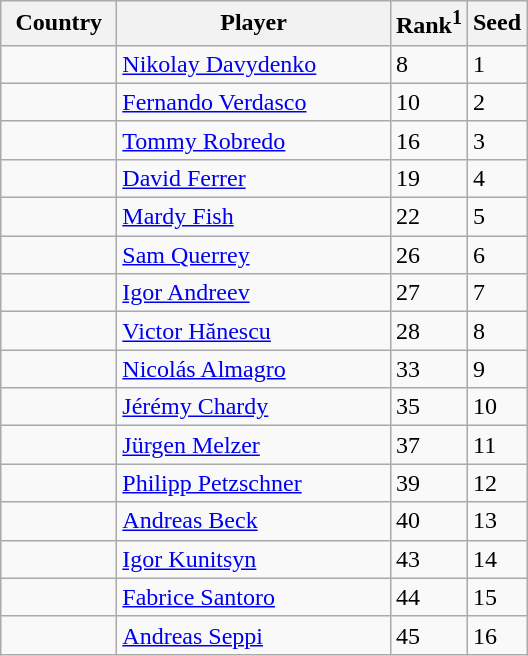<table class="sortable wikitable">
<tr>
<th width="70">Country</th>
<th width="175">Player</th>
<th>Rank<sup>1</sup></th>
<th>Seed</th>
</tr>
<tr>
<td></td>
<td><a href='#'>Nikolay Davydenko</a></td>
<td>8</td>
<td>1</td>
</tr>
<tr>
<td></td>
<td><a href='#'>Fernando Verdasco</a></td>
<td>10</td>
<td>2</td>
</tr>
<tr>
<td></td>
<td><a href='#'>Tommy Robredo</a></td>
<td>16</td>
<td>3</td>
</tr>
<tr>
<td></td>
<td><a href='#'>David Ferrer</a></td>
<td>19</td>
<td>4</td>
</tr>
<tr>
<td></td>
<td><a href='#'>Mardy Fish</a></td>
<td>22</td>
<td>5</td>
</tr>
<tr>
<td></td>
<td><a href='#'>Sam Querrey</a></td>
<td>26</td>
<td>6</td>
</tr>
<tr>
<td></td>
<td><a href='#'>Igor Andreev</a></td>
<td>27</td>
<td>7</td>
</tr>
<tr>
<td></td>
<td><a href='#'>Victor Hănescu</a></td>
<td>28</td>
<td>8</td>
</tr>
<tr>
<td></td>
<td><a href='#'>Nicolás Almagro</a></td>
<td>33</td>
<td>9</td>
</tr>
<tr>
<td></td>
<td><a href='#'>Jérémy Chardy</a></td>
<td>35</td>
<td>10</td>
</tr>
<tr>
<td></td>
<td><a href='#'>Jürgen Melzer</a></td>
<td>37</td>
<td>11</td>
</tr>
<tr>
<td></td>
<td><a href='#'>Philipp Petzschner</a></td>
<td>39</td>
<td>12</td>
</tr>
<tr>
<td></td>
<td><a href='#'>Andreas Beck</a></td>
<td>40</td>
<td>13</td>
</tr>
<tr>
<td></td>
<td><a href='#'>Igor Kunitsyn</a></td>
<td>43</td>
<td>14</td>
</tr>
<tr>
<td></td>
<td><a href='#'>Fabrice Santoro</a></td>
<td>44</td>
<td>15</td>
</tr>
<tr>
<td></td>
<td><a href='#'>Andreas Seppi</a></td>
<td>45</td>
<td>16</td>
</tr>
</table>
